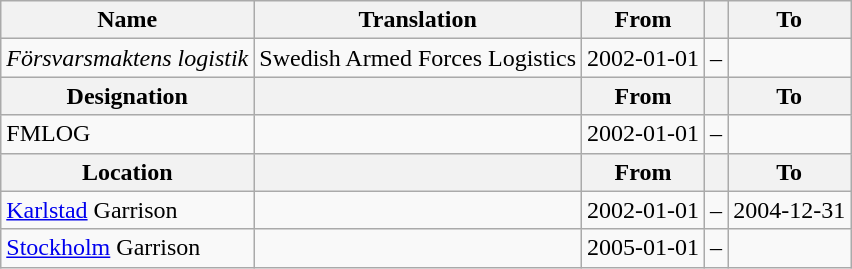<table class="wikitable">
<tr>
<th style="font-weight:bold;">Name</th>
<th style="font-weight:bold;">Translation</th>
<th style="text-align: center; font-weight:bold;">From</th>
<th></th>
<th style="text-align: center; font-weight:bold;">To</th>
</tr>
<tr>
<td style="font-style:italic;">Försvarsmaktens logistik</td>
<td>Swedish Armed Forces Logistics</td>
<td>2002-01-01</td>
<td>–</td>
<td></td>
</tr>
<tr>
<th style="font-weight:bold;">Designation</th>
<th style="font-weight:bold;"></th>
<th style="text-align: center; font-weight:bold;">From</th>
<th></th>
<th style="text-align: center; font-weight:bold;">To</th>
</tr>
<tr>
<td>FMLOG</td>
<td></td>
<td style="text-align: center;">2002-01-01</td>
<td style="text-align: center;">–</td>
<td style="text-align: center;"></td>
</tr>
<tr>
<th style="font-weight:bold;">Location</th>
<th style="font-weight:bold;"></th>
<th style="text-align: center; font-weight:bold;">From</th>
<th></th>
<th style="text-align: center; font-weight:bold;">To</th>
</tr>
<tr>
<td><a href='#'>Karlstad</a> Garrison</td>
<td></td>
<td style="text-align: center;">2002-01-01</td>
<td style="text-align: center;">–</td>
<td style="text-align: center;">2004-12-31</td>
</tr>
<tr>
<td><a href='#'>Stockholm</a> Garrison</td>
<td></td>
<td style="text-align: center;">2005-01-01</td>
<td style="text-align: center;">–</td>
<td style="text-align: center;"></td>
</tr>
</table>
